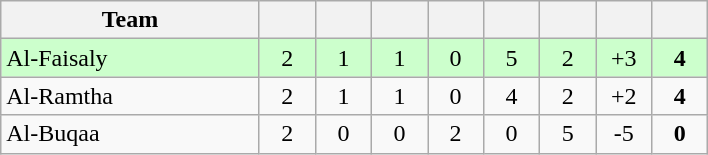<table class="wikitable" style="text-align: center;">
<tr>
<th width="165">Team</th>
<th width="30"></th>
<th width="30"></th>
<th width="30"></th>
<th width="30"></th>
<th width="30"></th>
<th width="30"></th>
<th width="30"></th>
<th width="30"></th>
</tr>
<tr bgcolor="#ccffcc">
<td align="left">Al-Faisaly</td>
<td>2</td>
<td>1</td>
<td>1</td>
<td>0</td>
<td>5</td>
<td>2</td>
<td>+3</td>
<td><strong>4</strong></td>
</tr>
<tr>
<td align="left">Al-Ramtha</td>
<td>2</td>
<td>1</td>
<td>1</td>
<td>0</td>
<td>4</td>
<td>2</td>
<td>+2</td>
<td><strong>4</strong></td>
</tr>
<tr>
<td align="left">Al-Buqaa</td>
<td>2</td>
<td>0</td>
<td>0</td>
<td>2</td>
<td>0</td>
<td>5</td>
<td>-5</td>
<td><strong>0</strong></td>
</tr>
</table>
